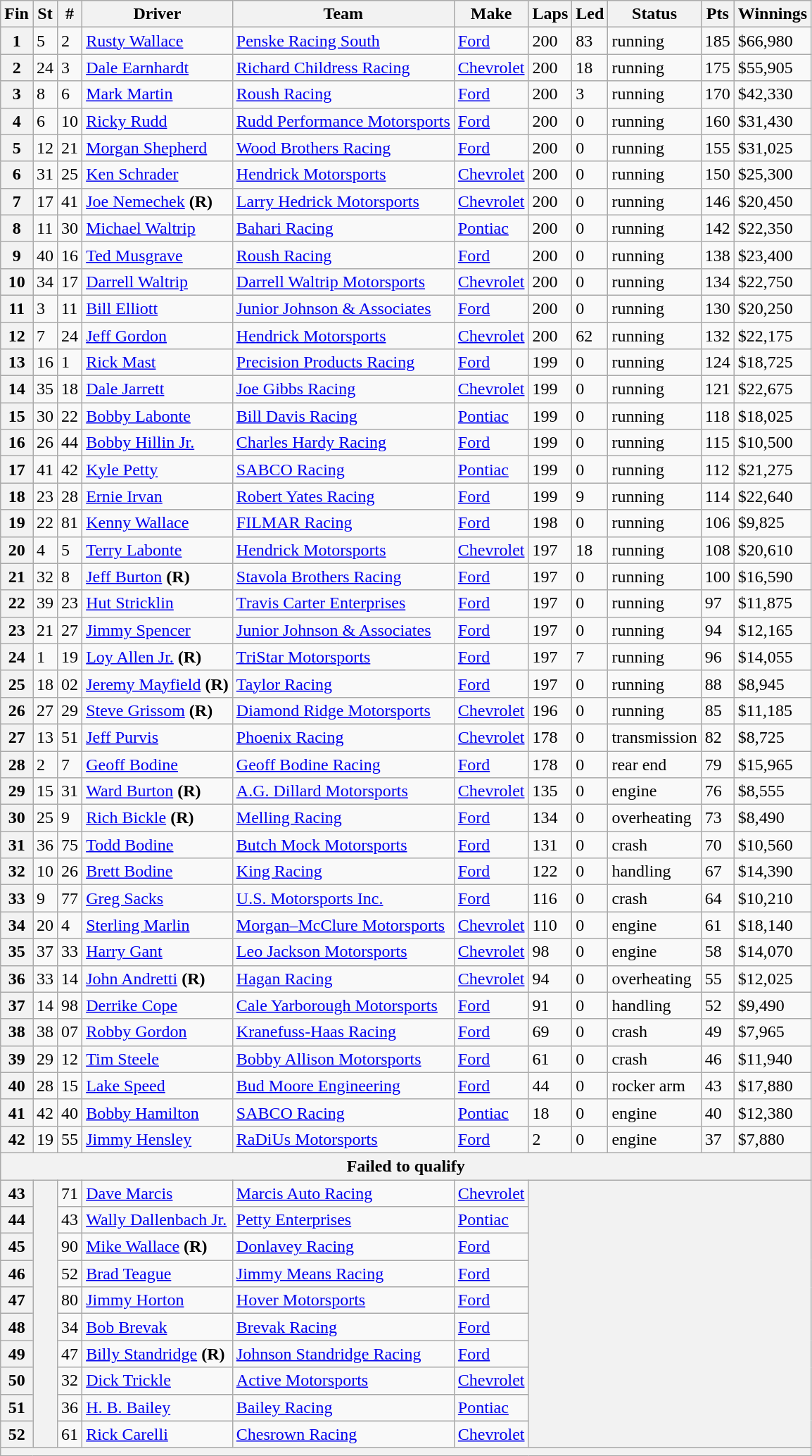<table class="wikitable">
<tr>
<th>Fin</th>
<th>St</th>
<th>#</th>
<th>Driver</th>
<th>Team</th>
<th>Make</th>
<th>Laps</th>
<th>Led</th>
<th>Status</th>
<th>Pts</th>
<th>Winnings</th>
</tr>
<tr>
<th>1</th>
<td>5</td>
<td>2</td>
<td><a href='#'>Rusty Wallace</a></td>
<td><a href='#'>Penske Racing South</a></td>
<td><a href='#'>Ford</a></td>
<td>200</td>
<td>83</td>
<td>running</td>
<td>185</td>
<td>$66,980</td>
</tr>
<tr>
<th>2</th>
<td>24</td>
<td>3</td>
<td><a href='#'>Dale Earnhardt</a></td>
<td><a href='#'>Richard Childress Racing</a></td>
<td><a href='#'>Chevrolet</a></td>
<td>200</td>
<td>18</td>
<td>running</td>
<td>175</td>
<td>$55,905</td>
</tr>
<tr>
<th>3</th>
<td>8</td>
<td>6</td>
<td><a href='#'>Mark Martin</a></td>
<td><a href='#'>Roush Racing</a></td>
<td><a href='#'>Ford</a></td>
<td>200</td>
<td>3</td>
<td>running</td>
<td>170</td>
<td>$42,330</td>
</tr>
<tr>
<th>4</th>
<td>6</td>
<td>10</td>
<td><a href='#'>Ricky Rudd</a></td>
<td><a href='#'>Rudd Performance Motorsports</a></td>
<td><a href='#'>Ford</a></td>
<td>200</td>
<td>0</td>
<td>running</td>
<td>160</td>
<td>$31,430</td>
</tr>
<tr>
<th>5</th>
<td>12</td>
<td>21</td>
<td><a href='#'>Morgan Shepherd</a></td>
<td><a href='#'>Wood Brothers Racing</a></td>
<td><a href='#'>Ford</a></td>
<td>200</td>
<td>0</td>
<td>running</td>
<td>155</td>
<td>$31,025</td>
</tr>
<tr>
<th>6</th>
<td>31</td>
<td>25</td>
<td><a href='#'>Ken Schrader</a></td>
<td><a href='#'>Hendrick Motorsports</a></td>
<td><a href='#'>Chevrolet</a></td>
<td>200</td>
<td>0</td>
<td>running</td>
<td>150</td>
<td>$25,300</td>
</tr>
<tr>
<th>7</th>
<td>17</td>
<td>41</td>
<td><a href='#'>Joe Nemechek</a> <strong>(R)</strong></td>
<td><a href='#'>Larry Hedrick Motorsports</a></td>
<td><a href='#'>Chevrolet</a></td>
<td>200</td>
<td>0</td>
<td>running</td>
<td>146</td>
<td>$20,450</td>
</tr>
<tr>
<th>8</th>
<td>11</td>
<td>30</td>
<td><a href='#'>Michael Waltrip</a></td>
<td><a href='#'>Bahari Racing</a></td>
<td><a href='#'>Pontiac</a></td>
<td>200</td>
<td>0</td>
<td>running</td>
<td>142</td>
<td>$22,350</td>
</tr>
<tr>
<th>9</th>
<td>40</td>
<td>16</td>
<td><a href='#'>Ted Musgrave</a></td>
<td><a href='#'>Roush Racing</a></td>
<td><a href='#'>Ford</a></td>
<td>200</td>
<td>0</td>
<td>running</td>
<td>138</td>
<td>$23,400</td>
</tr>
<tr>
<th>10</th>
<td>34</td>
<td>17</td>
<td><a href='#'>Darrell Waltrip</a></td>
<td><a href='#'>Darrell Waltrip Motorsports</a></td>
<td><a href='#'>Chevrolet</a></td>
<td>200</td>
<td>0</td>
<td>running</td>
<td>134</td>
<td>$22,750</td>
</tr>
<tr>
<th>11</th>
<td>3</td>
<td>11</td>
<td><a href='#'>Bill Elliott</a></td>
<td><a href='#'>Junior Johnson & Associates</a></td>
<td><a href='#'>Ford</a></td>
<td>200</td>
<td>0</td>
<td>running</td>
<td>130</td>
<td>$20,250</td>
</tr>
<tr>
<th>12</th>
<td>7</td>
<td>24</td>
<td><a href='#'>Jeff Gordon</a></td>
<td><a href='#'>Hendrick Motorsports</a></td>
<td><a href='#'>Chevrolet</a></td>
<td>200</td>
<td>62</td>
<td>running</td>
<td>132</td>
<td>$22,175</td>
</tr>
<tr>
<th>13</th>
<td>16</td>
<td>1</td>
<td><a href='#'>Rick Mast</a></td>
<td><a href='#'>Precision Products Racing</a></td>
<td><a href='#'>Ford</a></td>
<td>199</td>
<td>0</td>
<td>running</td>
<td>124</td>
<td>$18,725</td>
</tr>
<tr>
<th>14</th>
<td>35</td>
<td>18</td>
<td><a href='#'>Dale Jarrett</a></td>
<td><a href='#'>Joe Gibbs Racing</a></td>
<td><a href='#'>Chevrolet</a></td>
<td>199</td>
<td>0</td>
<td>running</td>
<td>121</td>
<td>$22,675</td>
</tr>
<tr>
<th>15</th>
<td>30</td>
<td>22</td>
<td><a href='#'>Bobby Labonte</a></td>
<td><a href='#'>Bill Davis Racing</a></td>
<td><a href='#'>Pontiac</a></td>
<td>199</td>
<td>0</td>
<td>running</td>
<td>118</td>
<td>$18,025</td>
</tr>
<tr>
<th>16</th>
<td>26</td>
<td>44</td>
<td><a href='#'>Bobby Hillin Jr.</a></td>
<td><a href='#'>Charles Hardy Racing</a></td>
<td><a href='#'>Ford</a></td>
<td>199</td>
<td>0</td>
<td>running</td>
<td>115</td>
<td>$10,500</td>
</tr>
<tr>
<th>17</th>
<td>41</td>
<td>42</td>
<td><a href='#'>Kyle Petty</a></td>
<td><a href='#'>SABCO Racing</a></td>
<td><a href='#'>Pontiac</a></td>
<td>199</td>
<td>0</td>
<td>running</td>
<td>112</td>
<td>$21,275</td>
</tr>
<tr>
<th>18</th>
<td>23</td>
<td>28</td>
<td><a href='#'>Ernie Irvan</a></td>
<td><a href='#'>Robert Yates Racing</a></td>
<td><a href='#'>Ford</a></td>
<td>199</td>
<td>9</td>
<td>running</td>
<td>114</td>
<td>$22,640</td>
</tr>
<tr>
<th>19</th>
<td>22</td>
<td>81</td>
<td><a href='#'>Kenny Wallace</a></td>
<td><a href='#'>FILMAR Racing</a></td>
<td><a href='#'>Ford</a></td>
<td>198</td>
<td>0</td>
<td>running</td>
<td>106</td>
<td>$9,825</td>
</tr>
<tr>
<th>20</th>
<td>4</td>
<td>5</td>
<td><a href='#'>Terry Labonte</a></td>
<td><a href='#'>Hendrick Motorsports</a></td>
<td><a href='#'>Chevrolet</a></td>
<td>197</td>
<td>18</td>
<td>running</td>
<td>108</td>
<td>$20,610</td>
</tr>
<tr>
<th>21</th>
<td>32</td>
<td>8</td>
<td><a href='#'>Jeff Burton</a> <strong>(R)</strong></td>
<td><a href='#'>Stavola Brothers Racing</a></td>
<td><a href='#'>Ford</a></td>
<td>197</td>
<td>0</td>
<td>running</td>
<td>100</td>
<td>$16,590</td>
</tr>
<tr>
<th>22</th>
<td>39</td>
<td>23</td>
<td><a href='#'>Hut Stricklin</a></td>
<td><a href='#'>Travis Carter Enterprises</a></td>
<td><a href='#'>Ford</a></td>
<td>197</td>
<td>0</td>
<td>running</td>
<td>97</td>
<td>$11,875</td>
</tr>
<tr>
<th>23</th>
<td>21</td>
<td>27</td>
<td><a href='#'>Jimmy Spencer</a></td>
<td><a href='#'>Junior Johnson & Associates</a></td>
<td><a href='#'>Ford</a></td>
<td>197</td>
<td>0</td>
<td>running</td>
<td>94</td>
<td>$12,165</td>
</tr>
<tr>
<th>24</th>
<td>1</td>
<td>19</td>
<td><a href='#'>Loy Allen Jr.</a> <strong>(R)</strong></td>
<td><a href='#'>TriStar Motorsports</a></td>
<td><a href='#'>Ford</a></td>
<td>197</td>
<td>7</td>
<td>running</td>
<td>96</td>
<td>$14,055</td>
</tr>
<tr>
<th>25</th>
<td>18</td>
<td>02</td>
<td><a href='#'>Jeremy Mayfield</a> <strong>(R)</strong></td>
<td><a href='#'>Taylor Racing</a></td>
<td><a href='#'>Ford</a></td>
<td>197</td>
<td>0</td>
<td>running</td>
<td>88</td>
<td>$8,945</td>
</tr>
<tr>
<th>26</th>
<td>27</td>
<td>29</td>
<td><a href='#'>Steve Grissom</a> <strong>(R)</strong></td>
<td><a href='#'>Diamond Ridge Motorsports</a></td>
<td><a href='#'>Chevrolet</a></td>
<td>196</td>
<td>0</td>
<td>running</td>
<td>85</td>
<td>$11,185</td>
</tr>
<tr>
<th>27</th>
<td>13</td>
<td>51</td>
<td><a href='#'>Jeff Purvis</a></td>
<td><a href='#'>Phoenix Racing</a></td>
<td><a href='#'>Chevrolet</a></td>
<td>178</td>
<td>0</td>
<td>transmission</td>
<td>82</td>
<td>$8,725</td>
</tr>
<tr>
<th>28</th>
<td>2</td>
<td>7</td>
<td><a href='#'>Geoff Bodine</a></td>
<td><a href='#'>Geoff Bodine Racing</a></td>
<td><a href='#'>Ford</a></td>
<td>178</td>
<td>0</td>
<td>rear end</td>
<td>79</td>
<td>$15,965</td>
</tr>
<tr>
<th>29</th>
<td>15</td>
<td>31</td>
<td><a href='#'>Ward Burton</a> <strong>(R)</strong></td>
<td><a href='#'>A.G. Dillard Motorsports</a></td>
<td><a href='#'>Chevrolet</a></td>
<td>135</td>
<td>0</td>
<td>engine</td>
<td>76</td>
<td>$8,555</td>
</tr>
<tr>
<th>30</th>
<td>25</td>
<td>9</td>
<td><a href='#'>Rich Bickle</a> <strong>(R)</strong></td>
<td><a href='#'>Melling Racing</a></td>
<td><a href='#'>Ford</a></td>
<td>134</td>
<td>0</td>
<td>overheating</td>
<td>73</td>
<td>$8,490</td>
</tr>
<tr>
<th>31</th>
<td>36</td>
<td>75</td>
<td><a href='#'>Todd Bodine</a></td>
<td><a href='#'>Butch Mock Motorsports</a></td>
<td><a href='#'>Ford</a></td>
<td>131</td>
<td>0</td>
<td>crash</td>
<td>70</td>
<td>$10,560</td>
</tr>
<tr>
<th>32</th>
<td>10</td>
<td>26</td>
<td><a href='#'>Brett Bodine</a></td>
<td><a href='#'>King Racing</a></td>
<td><a href='#'>Ford</a></td>
<td>122</td>
<td>0</td>
<td>handling</td>
<td>67</td>
<td>$14,390</td>
</tr>
<tr>
<th>33</th>
<td>9</td>
<td>77</td>
<td><a href='#'>Greg Sacks</a></td>
<td><a href='#'>U.S. Motorsports Inc.</a></td>
<td><a href='#'>Ford</a></td>
<td>116</td>
<td>0</td>
<td>crash</td>
<td>64</td>
<td>$10,210</td>
</tr>
<tr>
<th>34</th>
<td>20</td>
<td>4</td>
<td><a href='#'>Sterling Marlin</a></td>
<td><a href='#'>Morgan–McClure Motorsports</a></td>
<td><a href='#'>Chevrolet</a></td>
<td>110</td>
<td>0</td>
<td>engine</td>
<td>61</td>
<td>$18,140</td>
</tr>
<tr>
<th>35</th>
<td>37</td>
<td>33</td>
<td><a href='#'>Harry Gant</a></td>
<td><a href='#'>Leo Jackson Motorsports</a></td>
<td><a href='#'>Chevrolet</a></td>
<td>98</td>
<td>0</td>
<td>engine</td>
<td>58</td>
<td>$14,070</td>
</tr>
<tr>
<th>36</th>
<td>33</td>
<td>14</td>
<td><a href='#'>John Andretti</a> <strong>(R)</strong></td>
<td><a href='#'>Hagan Racing</a></td>
<td><a href='#'>Chevrolet</a></td>
<td>94</td>
<td>0</td>
<td>overheating</td>
<td>55</td>
<td>$12,025</td>
</tr>
<tr>
<th>37</th>
<td>14</td>
<td>98</td>
<td><a href='#'>Derrike Cope</a></td>
<td><a href='#'>Cale Yarborough Motorsports</a></td>
<td><a href='#'>Ford</a></td>
<td>91</td>
<td>0</td>
<td>handling</td>
<td>52</td>
<td>$9,490</td>
</tr>
<tr>
<th>38</th>
<td>38</td>
<td>07</td>
<td><a href='#'>Robby Gordon</a></td>
<td><a href='#'>Kranefuss-Haas Racing</a></td>
<td><a href='#'>Ford</a></td>
<td>69</td>
<td>0</td>
<td>crash</td>
<td>49</td>
<td>$7,965</td>
</tr>
<tr>
<th>39</th>
<td>29</td>
<td>12</td>
<td><a href='#'>Tim Steele</a></td>
<td><a href='#'>Bobby Allison Motorsports</a></td>
<td><a href='#'>Ford</a></td>
<td>61</td>
<td>0</td>
<td>crash</td>
<td>46</td>
<td>$11,940</td>
</tr>
<tr>
<th>40</th>
<td>28</td>
<td>15</td>
<td><a href='#'>Lake Speed</a></td>
<td><a href='#'>Bud Moore Engineering</a></td>
<td><a href='#'>Ford</a></td>
<td>44</td>
<td>0</td>
<td>rocker arm</td>
<td>43</td>
<td>$17,880</td>
</tr>
<tr>
<th>41</th>
<td>42</td>
<td>40</td>
<td><a href='#'>Bobby Hamilton</a></td>
<td><a href='#'>SABCO Racing</a></td>
<td><a href='#'>Pontiac</a></td>
<td>18</td>
<td>0</td>
<td>engine</td>
<td>40</td>
<td>$12,380</td>
</tr>
<tr>
<th>42</th>
<td>19</td>
<td>55</td>
<td><a href='#'>Jimmy Hensley</a></td>
<td><a href='#'>RaDiUs Motorsports</a></td>
<td><a href='#'>Ford</a></td>
<td>2</td>
<td>0</td>
<td>engine</td>
<td>37</td>
<td>$7,880</td>
</tr>
<tr>
<th colspan="11">Failed to qualify</th>
</tr>
<tr>
<th>43</th>
<th rowspan="10"></th>
<td>71</td>
<td><a href='#'>Dave Marcis</a></td>
<td><a href='#'>Marcis Auto Racing</a></td>
<td><a href='#'>Chevrolet</a></td>
<th colspan="5" rowspan="10"></th>
</tr>
<tr>
<th>44</th>
<td>43</td>
<td><a href='#'>Wally Dallenbach Jr.</a></td>
<td><a href='#'>Petty Enterprises</a></td>
<td><a href='#'>Pontiac</a></td>
</tr>
<tr>
<th>45</th>
<td>90</td>
<td><a href='#'>Mike Wallace</a> <strong>(R)</strong></td>
<td><a href='#'>Donlavey Racing</a></td>
<td><a href='#'>Ford</a></td>
</tr>
<tr>
<th>46</th>
<td>52</td>
<td><a href='#'>Brad Teague</a></td>
<td><a href='#'>Jimmy Means Racing</a></td>
<td><a href='#'>Ford</a></td>
</tr>
<tr>
<th>47</th>
<td>80</td>
<td><a href='#'>Jimmy Horton</a></td>
<td><a href='#'>Hover Motorsports</a></td>
<td><a href='#'>Ford</a></td>
</tr>
<tr>
<th>48</th>
<td>34</td>
<td><a href='#'>Bob Brevak</a></td>
<td><a href='#'>Brevak Racing</a></td>
<td><a href='#'>Ford</a></td>
</tr>
<tr>
<th>49</th>
<td>47</td>
<td><a href='#'>Billy Standridge</a> <strong>(R)</strong></td>
<td><a href='#'>Johnson Standridge Racing</a></td>
<td><a href='#'>Ford</a></td>
</tr>
<tr>
<th>50</th>
<td>32</td>
<td><a href='#'>Dick Trickle</a></td>
<td><a href='#'>Active Motorsports</a></td>
<td><a href='#'>Chevrolet</a></td>
</tr>
<tr>
<th>51</th>
<td>36</td>
<td><a href='#'>H. B. Bailey</a></td>
<td><a href='#'>Bailey Racing</a></td>
<td><a href='#'>Pontiac</a></td>
</tr>
<tr>
<th>52</th>
<td>61</td>
<td><a href='#'>Rick Carelli</a></td>
<td><a href='#'>Chesrown Racing</a></td>
<td><a href='#'>Chevrolet</a></td>
</tr>
<tr>
<th colspan="11"></th>
</tr>
</table>
